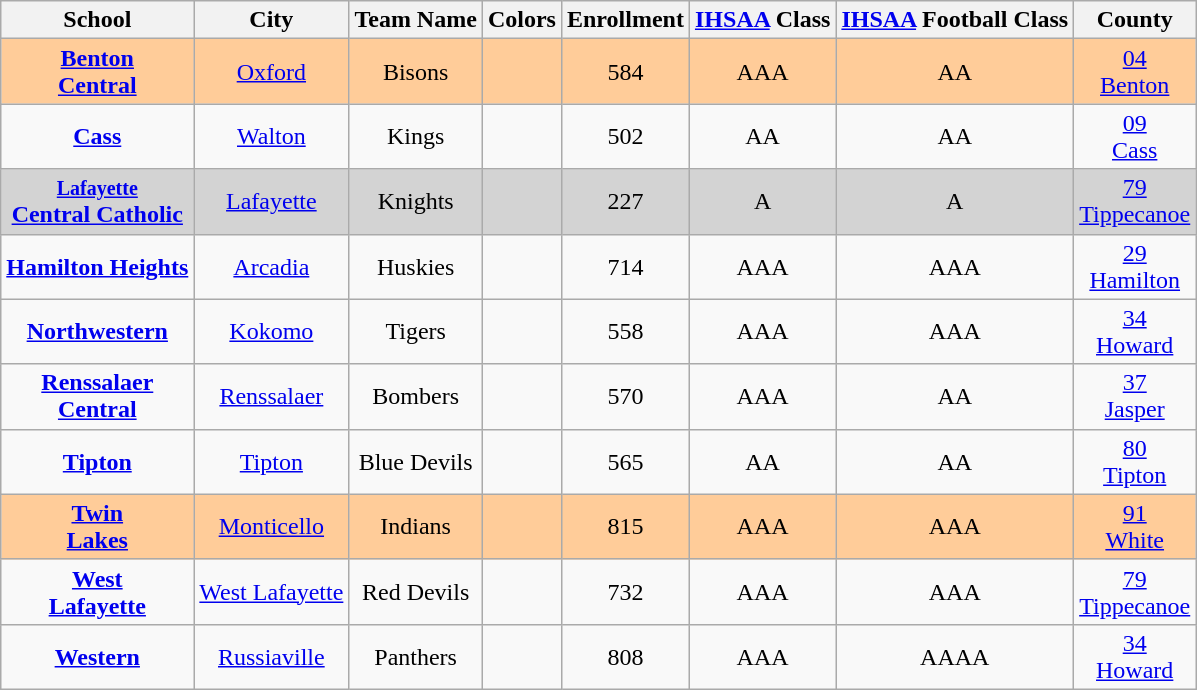<table class="wikitable" style="text-align:center;">
<tr>
<th>School</th>
<th>City</th>
<th>Team Name</th>
<th>Colors</th>
<th>Enrollment</th>
<th><a href='#'>IHSAA</a> Class</th>
<th><a href='#'>IHSAA</a> Football Class</th>
<th>County</th>
</tr>
<tr bgcolor=#FFCC99>
<td><strong><a href='#'>Benton<br>Central</a></strong></td>
<td><a href='#'>Oxford</a></td>
<td>Bisons</td>
<td>  </td>
<td>584</td>
<td>AAA</td>
<td>AA</td>
<td><a href='#'>04 <br> Benton</a></td>
</tr>
<tr>
<td><strong><a href='#'>Cass</a></strong></td>
<td><a href='#'>Walton</a></td>
<td>Kings</td>
<td> </td>
<td>502</td>
<td>AA</td>
<td>AA</td>
<td><a href='#'>09</a><br><a href='#'>Cass</a></td>
</tr>
<tr bgcolor=#d3d3d3>
<td><strong><a href='#'><small>Lafayette</small></a></strong><br><strong><a href='#'>Central Catholic</a></strong></td>
<td><a href='#'>Lafayette</a></td>
<td>Knights</td>
<td> </td>
<td>227</td>
<td>A</td>
<td>A</td>
<td><a href='#'>79 <br>Tippecanoe</a></td>
</tr>
<tr>
<td><strong><a href='#'>Hamilton Heights</a></strong></td>
<td><a href='#'>Arcadia</a></td>
<td>Huskies</td>
<td> </td>
<td>714</td>
<td>AAA</td>
<td>AAA</td>
<td><a href='#'>29</a><br><a href='#'>Hamilton</a></td>
</tr>
<tr>
<td><a href='#'><strong>Northwestern</strong></a></td>
<td><a href='#'>Kokomo</a></td>
<td>Tigers</td>
<td> </td>
<td>558</td>
<td>AAA</td>
<td>AAA</td>
<td><a href='#'>34</a><br><a href='#'>Howard</a></td>
</tr>
<tr>
<td><strong><a href='#'>Renssalaer<br>Central</a></strong></td>
<td><a href='#'>Renssalaer</a></td>
<td>Bombers</td>
<td>  </td>
<td>570</td>
<td>AAA</td>
<td>AA</td>
<td><a href='#'>37 <br>Jasper</a></td>
</tr>
<tr>
<td><strong><a href='#'>Tipton</a></strong></td>
<td><a href='#'>Tipton</a></td>
<td>Blue Devils</td>
<td> </td>
<td>565</td>
<td>AA</td>
<td>AA</td>
<td><a href='#'>80 <br> Tipton</a></td>
</tr>
<tr bgcolor=#FFCC99>
<td><strong><a href='#'>Twin <br> Lakes</a></strong></td>
<td><a href='#'>Monticello</a></td>
<td>Indians</td>
<td> </td>
<td>815</td>
<td>AAA</td>
<td>AAA</td>
<td><a href='#'>91 <br> White</a></td>
</tr>
<tr>
<td><strong><a href='#'>West <br> Lafayette</a></strong></td>
<td><a href='#'>West Lafayette</a></td>
<td>Red Devils</td>
<td> </td>
<td>732</td>
<td>AAA</td>
<td>AAA</td>
<td><a href='#'>79 <br>Tippecanoe</a></td>
</tr>
<tr>
<td><strong><a href='#'>Western</a></strong></td>
<td><a href='#'>Russiaville</a></td>
<td>Panthers</td>
<td> </td>
<td>808</td>
<td>AAA</td>
<td>AAAA</td>
<td><a href='#'>34</a><br><a href='#'>Howard</a></td>
</tr>
</table>
